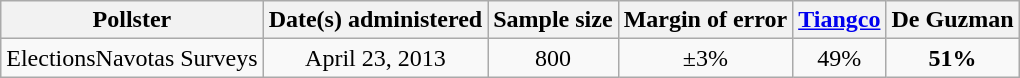<table class=wikitable style="text-align:center;">
<tr>
<th>Pollster</th>
<th>Date(s) administered</th>
<th>Sample size</th>
<th>Margin of error</th>
<th><a href='#'>Tiangco</a></th>
<th>De Guzman</th>
</tr>
<tr>
<td>ElectionsNavotas Surveys</td>
<td>April 23, 2013</td>
<td>800</td>
<td>±3%</td>
<td>49%</td>
<td><strong>51%</strong></td>
</tr>
</table>
